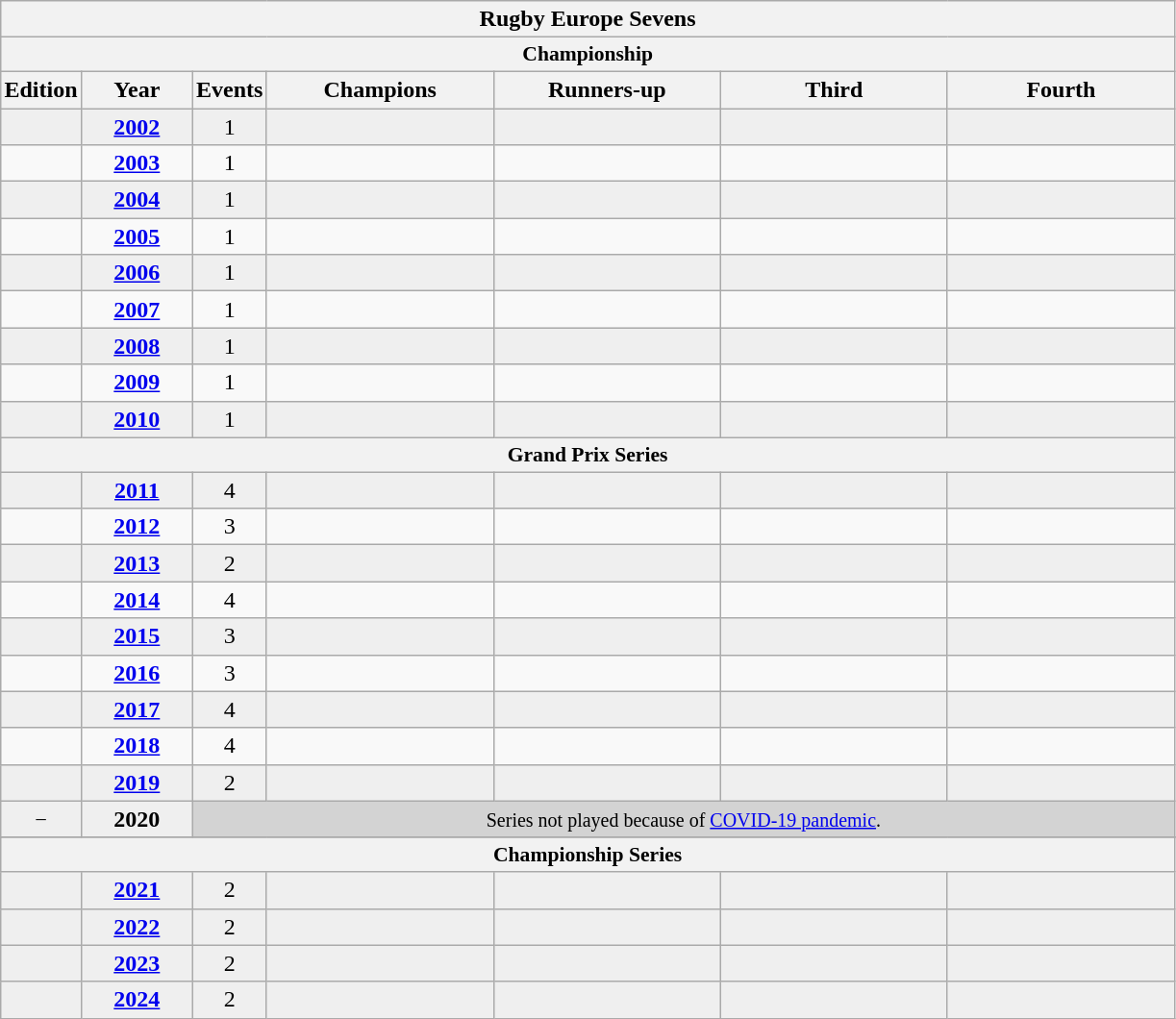<table class="wikitable centre" style="text-align:left;">
<tr>
<th colspan=7>Rugby Europe Sevens</th>
</tr>
<tr style="text-align:center; font-size:90%;">
<th colspan=7>Championship</th>
</tr>
<tr>
<th scope="col" style="padding:2px;">Edition</th>
<th scope="col" style="width:70px;">Year</th>
<th scope="col" style="padding:2px;">Events</th>
<th scope="col" style="width:150px;">Champions</th>
<th scope="col" style="width:150px;">Runners-up</th>
<th scope="col" style="width:150px;">Third</th>
<th scope="col" style="width:150px;">Fourth</th>
</tr>
<tr style="background:#EFEFEF">
<td style="text-align:center; font-size:85%"></td>
<td style="text-align:center; font-weight:bold"><a href='#'>2002</a></td>
<td style="text-align:center">1</td>
<td><strong></strong></td>
<td></td>
<td></td>
<td></td>
</tr>
<tr>
<td style="text-align:center; font-size:85%"></td>
<td style="text-align:center; font-weight:bold"><a href='#'>2003</a></td>
<td style="text-align:center">1</td>
<td><strong></strong></td>
<td></td>
<td></td>
<td></td>
</tr>
<tr style="background:#EFEFEF">
<td style="text-align:center; font-size:85%"></td>
<td style="text-align:center; font-weight:bold"><a href='#'>2004</a></td>
<td style="text-align:center">1</td>
<td><strong></strong></td>
<td></td>
<td></td>
<td></td>
</tr>
<tr>
<td style="text-align:center; font-size:85%"></td>
<td style="text-align:center; font-weight:bold"><a href='#'>2005</a></td>
<td style="text-align:center">1</td>
<td><strong></strong></td>
<td></td>
<td></td>
<td></td>
</tr>
<tr style="background:#EFEFEF">
<td style="text-align:center; font-size:85%"></td>
<td style="text-align:center; font-weight:bold"><a href='#'>2006</a></td>
<td style="text-align:center">1</td>
<td><strong></strong></td>
<td></td>
<td></td>
<td></td>
</tr>
<tr>
<td style="text-align:center; font-size:85%"></td>
<td style="text-align:center; font-weight:bold"><a href='#'>2007</a></td>
<td style="text-align:center">1</td>
<td><strong></strong></td>
<td></td>
<td></td>
<td></td>
</tr>
<tr style="background:#EFEFEF">
<td style="text-align:center; font-size:85%"></td>
<td style="text-align:center; font-weight:bold"><a href='#'>2008</a></td>
<td style="text-align:center">1</td>
<td><strong></strong></td>
<td></td>
<td></td>
<td></td>
</tr>
<tr>
<td style="text-align:center; font-size:85%"></td>
<td style="text-align:center; font-weight:bold"><a href='#'>2009</a></td>
<td style="text-align:center">1</td>
<td><strong></strong></td>
<td></td>
<td></td>
<td></td>
</tr>
<tr style="background:#EFEFEF">
<td style="text-align:center; font-size:85%"></td>
<td style="text-align:center; font-weight:bold"><a href='#'>2010</a></td>
<td style="text-align:center">1</td>
<td><strong></strong></td>
<td></td>
<td></td>
<td></td>
</tr>
<tr style="text-align:center; font-size:90%;">
<th colspan=7>Grand Prix Series</th>
</tr>
<tr style="background:#EFEFEF">
<td style="text-align:center; font-size:85%"></td>
<td style="text-align:center; font-weight:bold"><a href='#'>2011</a></td>
<td style="text-align:center">4</td>
<td><strong></strong></td>
<td></td>
<td></td>
<td></td>
</tr>
<tr>
<td style="text-align:center; font-size:85%"></td>
<td style="text-align:center; font-weight:bold"><a href='#'>2012</a></td>
<td style="text-align:center">3</td>
<td><strong></strong></td>
<td></td>
<td></td>
<td></td>
</tr>
<tr style="background:#EFEFEF">
<td style="text-align:center; font-size:85%"></td>
<td style="text-align:center; font-weight:bold"><a href='#'>2013</a></td>
<td style="text-align:center">2</td>
<td><strong></strong></td>
<td></td>
<td></td>
<td></td>
</tr>
<tr>
<td style="text-align:center; font-size:85%"></td>
<td style="text-align:center;font-weight:bold"><a href='#'>2014</a></td>
<td style="text-align:center">4</td>
<td><strong></strong></td>
<td></td>
<td></td>
<td></td>
</tr>
<tr style="background:#EFEFEF">
<td style="text-align:center; font-size:85%"></td>
<td style="text-align:center;font-weight:bold"><a href='#'>2015</a></td>
<td style="text-align:center">3</td>
<td><strong></strong></td>
<td></td>
<td></td>
<td></td>
</tr>
<tr>
<td style="text-align:center; font-size:85%"></td>
<td style="text-align:center;font-weight:bold"><a href='#'>2016</a></td>
<td style="text-align:center">3</td>
<td><strong></strong></td>
<td></td>
<td></td>
<td></td>
</tr>
<tr style="background:#EFEFEF">
<td style="text-align:center; font-size:85%"></td>
<td style="text-align:center;font-weight:bold"><a href='#'>2017</a></td>
<td style="text-align:center">4</td>
<td><strong></strong></td>
<td></td>
<td></td>
<td></td>
</tr>
<tr>
<td style="text-align:center; font-size:85%"></td>
<td style="text-align:center;font-weight:bold"><a href='#'>2018</a></td>
<td style="text-align:center;">4</td>
<td><strong></strong></td>
<td></td>
<td></td>
<td></td>
</tr>
<tr style="background:#EFEFEF">
<td style="text-align:center; font-size:85%"></td>
<td style="text-align:center;font-weight:bold"><a href='#'>2019</a></td>
<td style="text-align:center;">2</td>
<td><strong></strong></td>
<td></td>
<td></td>
<td></td>
</tr>
<tr style="background:#EFEFEF">
<td style="text-align:center; font-size:85%">–</td>
<td style="text-align:center;font-weight:bold">2020</td>
<td align=center colspan=12 rowspan=1 bgcolor="#D3D3D3"><small>Series not played because of <a href='#'>COVID-19 pandemic</a>.</small></td>
</tr>
<tr style="background:#EFEFEF">
</tr>
<tr style="text-align:center; font-size:90%;">
<th colspan=7>Championship Series</th>
</tr>
<tr style="background:#EFEFEF">
<td style="text-align:center; font-size:85%"></td>
<td style="text-align:center;font-weight:bold"><a href='#'>2021</a></td>
<td style="text-align:center;">2</td>
<td><strong></strong></td>
<td></td>
<td></td>
<td></td>
</tr>
<tr style="background:#EFEFEF">
<td style="text-align:center; font-size:85%"></td>
<td style="text-align:center;font-weight:bold"><a href='#'>2022</a></td>
<td style="text-align:center;">2</td>
<td><strong></strong></td>
<td></td>
<td></td>
<td></td>
</tr>
<tr style="background:#EFEFEF">
<td style="text-align:center; font-size:85%"></td>
<td style="text-align:center;font-weight:bold"><a href='#'>2023</a></td>
<td style="text-align:center;">2</td>
<td><strong></strong></td>
<td></td>
<td></td>
<td></td>
</tr>
<tr style="background:#EFEFEF">
<td style="text-align:center; font-size:85%"></td>
<td style="text-align:center;font-weight:bold"><a href='#'>2024</a></td>
<td style="text-align:center;">2</td>
<td><strong></strong></td>
<td></td>
<td></td>
<td></td>
</tr>
</table>
